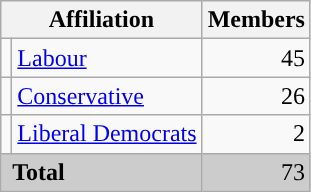<table class="wikitable">
<tr>
<th colspan="2">Affiliation</th>
<th>Members</th>
</tr>
<tr>
<td></td>
<td><a href='#'>Labour</a></td>
<td style="text-align:right;">45</td>
</tr>
<tr>
<td></td>
<td><a href='#'>Conservative</a></td>
<td style="text-align:right;">26</td>
</tr>
<tr>
<td></td>
<td><a href='#'>Liberal Democrats</a></td>
<td style="text-align:right;">2</td>
</tr>
<tr style="background:#ccc;">
<td colspan="2"> <strong>Total</strong></td>
<td style="text-align:right;">73</td>
</tr>
</table>
